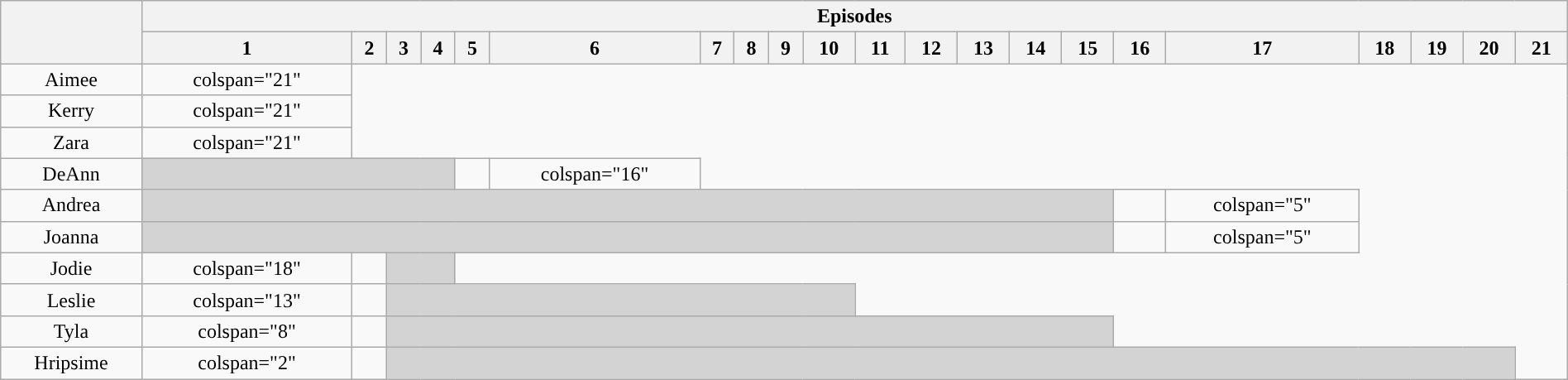<table class="wikitable plainrowheaders" style="text-align:center; width:100%;">
<tr>
<th scope="col" rowspan="2" style="width:9%;"></th>
<th scope="col" colspan="21">Episodes</th>
</tr>
<tr>
<th scope="col">1</th>
<th scope="col">2</th>
<th scope="col">3</th>
<th scope="col">4</th>
<th scope="col">5</th>
<th scope="col">6</th>
<th scope="col">7</th>
<th scope="col">8</th>
<th scope="col">9</th>
<th scope="col">10</th>
<th scope="col">11</th>
<th scope="col">12</th>
<th scope="col">13</th>
<th scope="col">14</th>
<th scope="col">15</th>
<th scope="col">16</th>
<th scope="col">17</th>
<th scope="col">18</th>
<th scope="col">19</th>
<th scope="col">20</th>
<th scope="col">21</th>
</tr>
<tr>
<td scope="row">Aimee</td>
<td>colspan="21" </td>
</tr>
<tr>
<td scope="row">Kerry</td>
<td>colspan="21" </td>
</tr>
<tr>
<td scope="row">Zara</td>
<td>colspan="21" </td>
</tr>
<tr>
<td scope="row">DeAnn</td>
<td colspan="4" style="background:lightgrey;"></td>
<td></td>
<td>colspan="16" </td>
</tr>
<tr>
<td scope="row">Andrea</td>
<td colspan="15" style="background:lightgrey;"></td>
<td></td>
<td>colspan="5" </td>
</tr>
<tr>
<td scope="row">Joanna</td>
<td colspan="15" style="background:lightgrey;"></td>
<td></td>
<td>colspan="5" </td>
</tr>
<tr>
<td scope="row">Jodie</td>
<td>colspan="18" </td>
<td></td>
<td colspan="2" style="background:lightgrey;"></td>
</tr>
<tr>
<td scope="row">Leslie</td>
<td>colspan="13" </td>
<td></td>
<td colspan="8" style="background:lightgrey;"></td>
</tr>
<tr>
<td scope="row">Tyla</td>
<td>colspan="8" </td>
<td></td>
<td colspan="13" style="background:lightgrey;"></td>
</tr>
<tr>
<td scope="row">Hripsime</td>
<td>colspan="2" </td>
<td></td>
<td colspan="18" style="background:lightgrey;"></td>
</tr>
</table>
